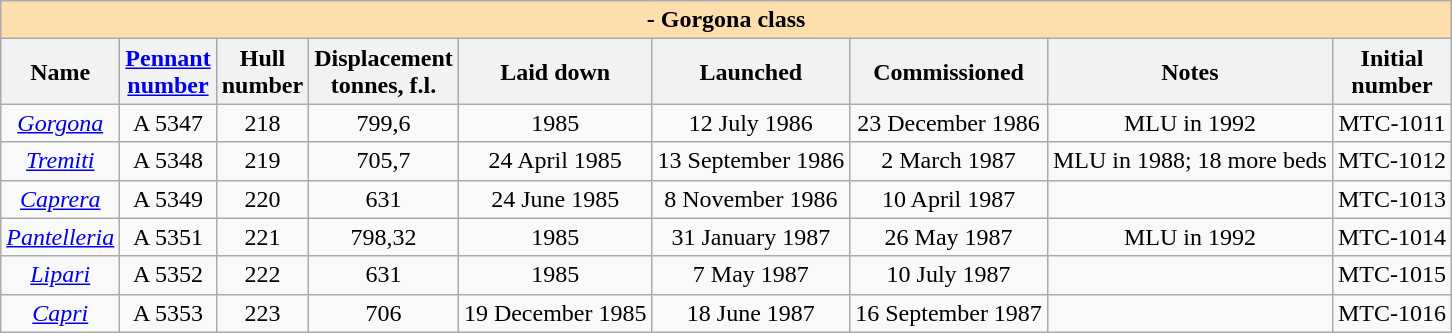<table border="1" class="sortable wikitable">
<tr>
<th colspan="11" style="background:#ffdead;"> - Gorgona class</th>
</tr>
<tr>
<th>Name</th>
<th><a href='#'>Pennant<br>number</a></th>
<th>Hull<br>number</th>
<th>Displacement<br>tonnes, f.l.</th>
<th>Laid down</th>
<th>Launched</th>
<th>Commissioned</th>
<th>Notes</th>
<th>Initial<br>number</th>
</tr>
<tr style="text-align:center;">
<td><em><a href='#'>Gorgona</a></em></td>
<td>A 5347</td>
<td>218 </td>
<td>799,6</td>
<td>1985</td>
<td>12 July 1986</td>
<td>23 December 1986 </td>
<td>MLU in 1992</td>
<td>MTC-1011</td>
</tr>
<tr style="text-align:center;">
<td><em><a href='#'>Tremiti</a></em></td>
<td>A 5348</td>
<td>219</td>
<td>705,7</td>
<td>24 April 1985</td>
<td>13 September 1986</td>
<td>2 March 1987</td>
<td>MLU in 1988; 18 more beds</td>
<td>MTC-1012</td>
</tr>
<tr style="text-align:center;">
<td><em><a href='#'>Caprera</a></em></td>
<td>A 5349</td>
<td>220</td>
<td>631</td>
<td>24 June 1985</td>
<td>8 November 1986</td>
<td>10 April 1987</td>
<td></td>
<td>MTC-1013</td>
</tr>
<tr style="text-align:center;">
<td><em><a href='#'>Pantelleria</a></em></td>
<td>A 5351</td>
<td>221</td>
<td>798,32</td>
<td>1985</td>
<td>31 January 1987</td>
<td>26 May 1987</td>
<td>MLU in 1992</td>
<td>MTC-1014</td>
</tr>
<tr style="text-align:center;">
<td><em><a href='#'>Lipari</a></em></td>
<td>A 5352</td>
<td>222</td>
<td>631</td>
<td>1985</td>
<td>7 May 1987</td>
<td>10 July 1987</td>
<td></td>
<td>MTC-1015</td>
</tr>
<tr style="text-align:center;">
<td><em><a href='#'>Capri</a></em></td>
<td>A 5353</td>
<td>223</td>
<td>706</td>
<td>19 December 1985</td>
<td>18 June 1987</td>
<td>16 September 1987</td>
<td></td>
<td>MTC-1016</td>
</tr>
</table>
